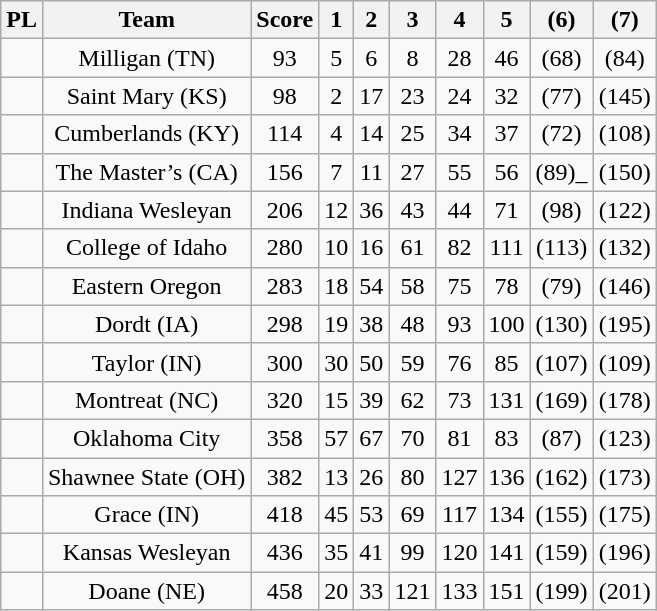<table class="wikitable sortable" style="text-align:center">
<tr>
<th>PL</th>
<th>Team</th>
<th>Score</th>
<th>1</th>
<th>2</th>
<th>3</th>
<th>4</th>
<th>5</th>
<th>(6)</th>
<th>(7)</th>
</tr>
<tr>
<td></td>
<td>Milligan (TN)</td>
<td>93</td>
<td>5</td>
<td>6</td>
<td>8</td>
<td>28</td>
<td>46</td>
<td>(68)</td>
<td>(84)</td>
</tr>
<tr>
<td></td>
<td>Saint Mary (KS)</td>
<td>98</td>
<td>2</td>
<td>17</td>
<td>23</td>
<td>24</td>
<td>32</td>
<td>(77)</td>
<td>(145)</td>
</tr>
<tr>
<td></td>
<td>Cumberlands (KY)</td>
<td>114</td>
<td>4</td>
<td>14</td>
<td>25</td>
<td>34</td>
<td>37</td>
<td>(72)</td>
<td>(108)</td>
</tr>
<tr>
<td></td>
<td>The Master’s (CA)</td>
<td>156</td>
<td>7</td>
<td>11</td>
<td>27</td>
<td>55</td>
<td>56</td>
<td>(89)_</td>
<td>(150)</td>
</tr>
<tr>
<td></td>
<td>Indiana Wesleyan</td>
<td>206</td>
<td>12</td>
<td>36</td>
<td>43</td>
<td>44</td>
<td>71</td>
<td>(98)</td>
<td>(122)</td>
</tr>
<tr>
<td></td>
<td>College of Idaho</td>
<td>280</td>
<td>10</td>
<td>16</td>
<td>61</td>
<td>82</td>
<td>111</td>
<td>(113)</td>
<td>(132)</td>
</tr>
<tr>
<td></td>
<td>Eastern Oregon</td>
<td>283</td>
<td>18</td>
<td>54</td>
<td>58</td>
<td>75</td>
<td>78</td>
<td>(79)</td>
<td>(146)</td>
</tr>
<tr>
<td></td>
<td>Dordt (IA)</td>
<td>298</td>
<td>19</td>
<td>38</td>
<td>48</td>
<td>93</td>
<td>100</td>
<td>(130)</td>
<td>(195)</td>
</tr>
<tr>
<td></td>
<td>Taylor (IN)</td>
<td>300</td>
<td>30</td>
<td>50</td>
<td>59</td>
<td>76</td>
<td>85</td>
<td>(107)</td>
<td>(109)</td>
</tr>
<tr>
<td></td>
<td>Montreat (NC)</td>
<td>320</td>
<td>15</td>
<td>39</td>
<td>62</td>
<td>73</td>
<td>131</td>
<td>(169)</td>
<td>(178)</td>
</tr>
<tr>
<td></td>
<td>Oklahoma City</td>
<td>358</td>
<td>57</td>
<td>67</td>
<td>70</td>
<td>81</td>
<td>83</td>
<td>(87)</td>
<td>(123)</td>
</tr>
<tr>
<td></td>
<td>Shawnee State (OH)</td>
<td>382</td>
<td>13</td>
<td>26</td>
<td>80</td>
<td>127</td>
<td>136</td>
<td>(162)</td>
<td>(173)</td>
</tr>
<tr>
<td></td>
<td>Grace (IN)</td>
<td>418</td>
<td>45</td>
<td>53</td>
<td>69</td>
<td>117</td>
<td>134</td>
<td>(155)</td>
<td>(175)</td>
</tr>
<tr>
<td></td>
<td>Kansas Wesleyan</td>
<td>436</td>
<td>35</td>
<td>41</td>
<td>99</td>
<td>120</td>
<td>141</td>
<td>(159)</td>
<td>(196)</td>
</tr>
<tr>
<td></td>
<td>Doane (NE)</td>
<td>458</td>
<td>20</td>
<td>33</td>
<td>121</td>
<td>133</td>
<td>151</td>
<td>(199)</td>
<td>(201)</td>
</tr>
</table>
